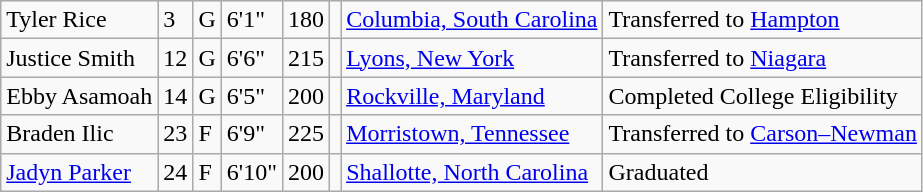<table class="wikitable sortable" border="1">
<tr>
<td>Tyler Rice</td>
<td>3</td>
<td>G</td>
<td>6'1"</td>
<td>180</td>
<td></td>
<td><a href='#'>Columbia, South Carolina</a></td>
<td>Transferred to <a href='#'>Hampton</a></td>
</tr>
<tr>
<td>Justice Smith</td>
<td>12</td>
<td>G</td>
<td>6'6"</td>
<td>215</td>
<td></td>
<td><a href='#'>Lyons, New York</a></td>
<td>Transferred to <a href='#'>Niagara</a></td>
</tr>
<tr>
<td>Ebby Asamoah</td>
<td>14</td>
<td>G</td>
<td>6'5"</td>
<td>200</td>
<td></td>
<td><a href='#'>Rockville, Maryland</a></td>
<td>Completed College Eligibility</td>
</tr>
<tr>
<td>Braden Ilic</td>
<td>23</td>
<td>F</td>
<td>6'9"</td>
<td>225</td>
<td></td>
<td><a href='#'>Morristown, Tennessee</a></td>
<td>Transferred to <a href='#'>Carson–Newman</a></td>
</tr>
<tr>
<td><a href='#'>Jadyn Parker</a></td>
<td>24</td>
<td>F</td>
<td>6'10"</td>
<td>200</td>
<td></td>
<td><a href='#'>Shallotte, North Carolina</a></td>
<td>Graduated</td>
</tr>
</table>
